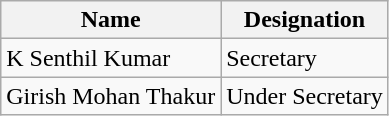<table class="wikitable">
<tr>
<th><strong>Name</strong></th>
<th><strong>Designation</strong></th>
</tr>
<tr>
<td>K Senthil Kumar</td>
<td>Secretary</td>
</tr>
<tr>
<td>Girish Mohan Thakur</td>
<td>Under Secretary</td>
</tr>
</table>
